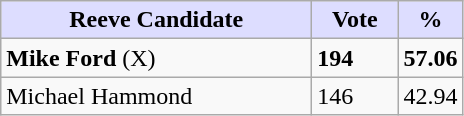<table class="wikitable">
<tr>
<th style="background:#ddf; width:200px;">Reeve Candidate</th>
<th style="background:#ddf; width:50px;">Vote</th>
<th style="background:#ddf; width:30px;">%</th>
</tr>
<tr>
<td><strong>Mike Ford</strong> (X)</td>
<td><strong>194</strong></td>
<td><strong>57.06</strong></td>
</tr>
<tr>
<td>Michael Hammond</td>
<td>146</td>
<td>42.94</td>
</tr>
</table>
